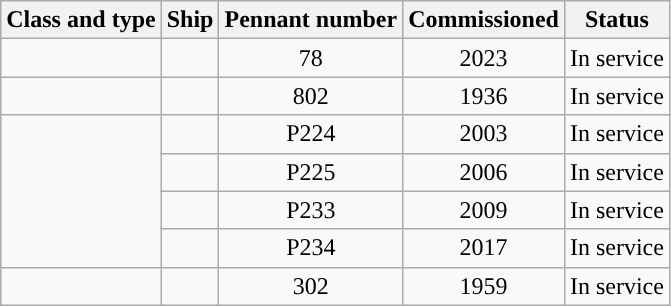<table class="wikitable" style="text-align:center;">
<tr>
<th>Class and type</th>
<th>Ship</th>
<th>Pennant number</th>
<th>Commissioned</th>
<th>Status</th>
</tr>
<tr>
<td></td>
<td></td>
<td>78</td>
<td>2023</td>
<td>In service</td>
</tr>
<tr>
<td></td>
<td></td>
<td>802</td>
<td>1936</td>
<td>In service</td>
</tr>
<tr>
<td rowspan=4></td>
<td></td>
<td>P224</td>
<td>2003</td>
<td>In service</td>
</tr>
<tr>
<td></td>
<td>P225</td>
<td>2006</td>
<td>In service</td>
</tr>
<tr>
<td></td>
<td>P233</td>
<td>2009</td>
<td>In service</td>
</tr>
<tr>
<td></td>
<td>P234</td>
<td>2017</td>
<td>In service</td>
</tr>
<tr>
<td></td>
<td></td>
<td>302</td>
<td>1959</td>
<td>In service</td>
</tr>
</table>
